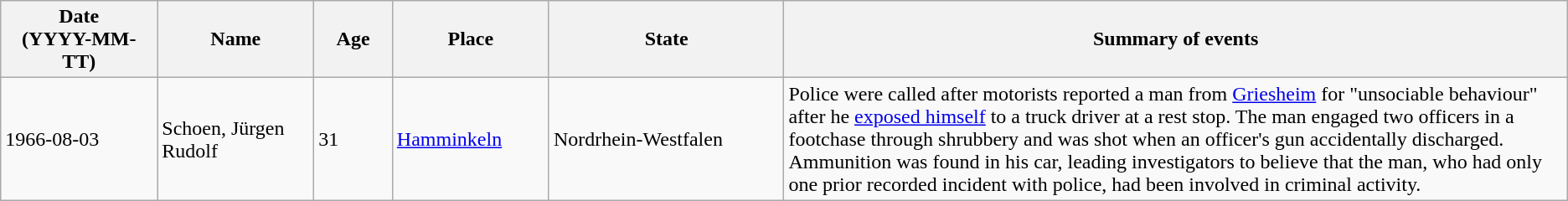<table class="wikitable sortable static-row-numbers static-row-header-text">
<tr>
<th style="width:10%;">Date<br>(YYYY-MM-TT)</th>
<th style="width:10%;">Name</th>
<th style="width:5%;">Age</th>
<th style="width:10%;">Place</th>
<th style="width:15%;">State</th>
<th style="width:50%;">Summary of events</th>
</tr>
<tr>
<td>1966-08-03</td>
<td>Schoen, Jürgen Rudolf</td>
<td>31</td>
<td><a href='#'>Hamminkeln</a></td>
<td>Nordrhein-Westfalen</td>
<td>Police were called after motorists reported a man from <a href='#'>Griesheim</a> for "unsociable behaviour" after he <a href='#'>exposed himself</a> to a truck driver at a rest stop. The man engaged two officers in a footchase through shrubbery and was shot when an officer's gun accidentally discharged. Ammunition was found in his car, leading investigators to believe that the man, who had only one prior recorded incident with police, had been involved in criminal activity.</td>
</tr>
</table>
